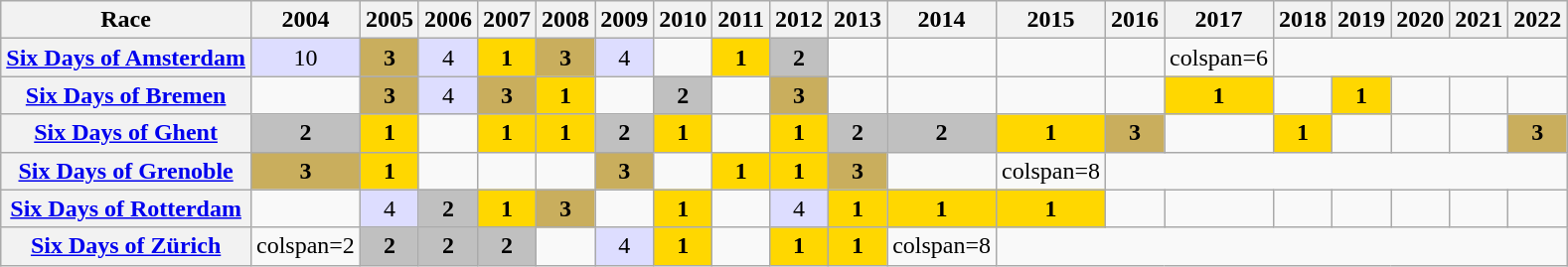<table class="wikitable plainrowheaders">
<tr>
<th scope="col">Race</th>
<th scope="col">2004</th>
<th scope="col">2005</th>
<th scope="col">2006</th>
<th scope="col">2007</th>
<th scope="col">2008</th>
<th scope="col">2009</th>
<th scope="col">2010</th>
<th scope="col">2011</th>
<th scope="col">2012</th>
<th scope="col">2013</th>
<th scope="col">2014</th>
<th scope="col">2015</th>
<th scope="col">2016</th>
<th scope="col">2017</th>
<th scope="col">2018</th>
<th scope="col">2019</th>
<th scope="col">2020</th>
<th scope="col">2021</th>
<th scope="col">2022</th>
</tr>
<tr style="text-align:center;">
<th scope="row"><a href='#'>Six Days of Amsterdam</a></th>
<td style="background:#ddf;">10</td>
<td style="background:#C9AE5D;"><strong>3</strong></td>
<td style="background:#ddf;">4</td>
<td style="background:gold;"><strong>1</strong></td>
<td style="background:#C9AE5D;"><strong>3</strong></td>
<td style="background:#ddf;">4</td>
<td></td>
<td style="background:gold;"><strong>1</strong></td>
<td style="background:#C0C0C0;"><strong>2</strong></td>
<td></td>
<td></td>
<td></td>
<td></td>
<td>colspan=6 </td>
</tr>
<tr style="text-align:center;">
<th scope="row"><a href='#'>Six Days of Bremen</a></th>
<td></td>
<td style="background:#C9AE5D;"><strong>3</strong></td>
<td style="background:#ddf;">4</td>
<td style="background:#C9AE5D;"><strong>3</strong></td>
<td style="background:gold;"><strong>1</strong></td>
<td></td>
<td style="background:#C0C0C0;"><strong>2</strong></td>
<td></td>
<td style="background:#C9AE5D;"><strong>3</strong></td>
<td></td>
<td></td>
<td></td>
<td></td>
<td style="background:gold;"><strong>1</strong></td>
<td></td>
<td style="background:gold;"><strong>1</strong></td>
<td></td>
<td></td>
<td></td>
</tr>
<tr style="text-align:center;">
<th scope="row"><a href='#'>Six Days of Ghent</a></th>
<td style="background:#C0C0C0;"><strong>2</strong></td>
<td style="background:gold;"><strong>1</strong></td>
<td></td>
<td style="background:gold;"><strong>1</strong></td>
<td style="background:gold;"><strong>1</strong></td>
<td style="background:#C0C0C0;"><strong>2</strong></td>
<td style="background:gold;"><strong>1</strong></td>
<td></td>
<td style="background:gold;"><strong>1</strong></td>
<td style="background:#C0C0C0;"><strong>2</strong></td>
<td style="background:#C0C0C0;"><strong>2</strong></td>
<td style="background:gold;"><strong>1</strong></td>
<td style="background:#C9AE5D;"><strong>3</strong></td>
<td></td>
<td style="background:gold;"><strong>1</strong></td>
<td></td>
<td></td>
<td></td>
<td style="background:#C9AE5D;"><strong>3</strong></td>
</tr>
<tr style="text-align:center;">
<th scope="row"><a href='#'>Six Days of Grenoble</a></th>
<td style="background:#C9AE5D;"><strong>3</strong></td>
<td style="background:gold;"><strong>1</strong></td>
<td></td>
<td></td>
<td></td>
<td style="background:#C9AE5D;"><strong>3</strong></td>
<td></td>
<td style="background:gold;"><strong>1</strong></td>
<td style="background:gold;"><strong>1</strong></td>
<td style="background:#C9AE5D;"><strong>3</strong></td>
<td></td>
<td>colspan=8 </td>
</tr>
<tr style="text-align:center;">
<th scope="row"><a href='#'>Six Days of Rotterdam</a></th>
<td></td>
<td style="background:#ddf;">4</td>
<td style="background:#C0C0C0;"><strong>2</strong></td>
<td style="background:gold;"><strong>1</strong></td>
<td style="background:#C9AE5D;"><strong>3</strong></td>
<td></td>
<td style="background:gold;"><strong>1</strong></td>
<td></td>
<td style="background:#ddf;">4</td>
<td style="background:gold;"><strong>1</strong></td>
<td style="background:gold;"><strong>1</strong></td>
<td style="background:gold;"><strong>1</strong></td>
<td></td>
<td></td>
<td></td>
<td></td>
<td></td>
<td></td>
<td></td>
</tr>
<tr style="text-align:center;">
<th scope="row"><a href='#'>Six Days of Zürich</a></th>
<td>colspan=2 </td>
<td style="background:#C0C0C0;"><strong>2</strong></td>
<td style="background:#C0C0C0;"><strong>2</strong></td>
<td style="background:#C0C0C0;"><strong>2</strong></td>
<td></td>
<td style="background:#ddf;">4</td>
<td style="background:gold;"><strong>1</strong></td>
<td></td>
<td style="background:gold;"><strong>1</strong></td>
<td style="background:gold;"><strong>1</strong></td>
<td>colspan=8 </td>
</tr>
</table>
